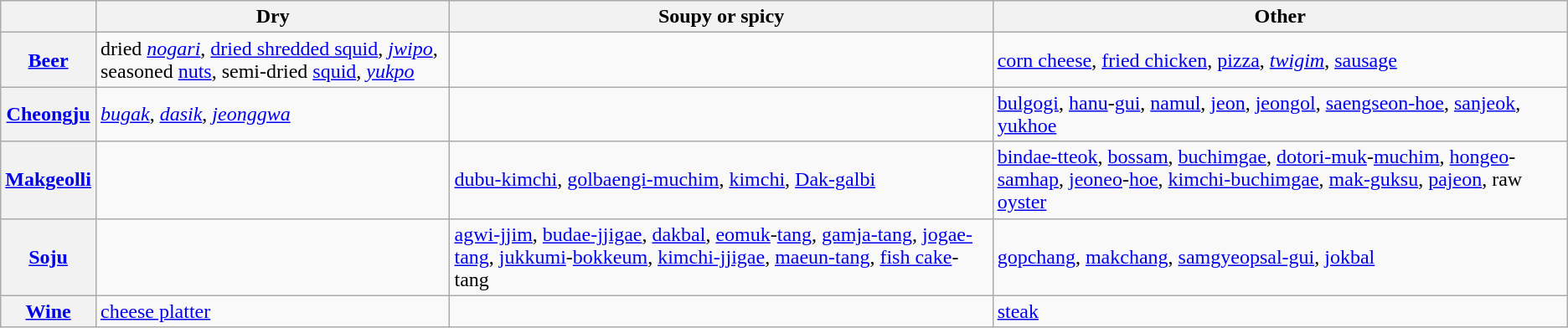<table class="wikitable">
<tr>
<th></th>
<th>Dry</th>
<th>Soupy or spicy</th>
<th>Other</th>
</tr>
<tr>
<th><a href='#'>Beer</a></th>
<td>dried <em><a href='#'>nogari</a></em>, <a href='#'>dried shredded squid</a>, <em><a href='#'>jwipo</a></em>, seasoned <a href='#'>nuts</a>, semi-dried <a href='#'>squid</a>, <em><a href='#'>yukpo</a></em></td>
<td></td>
<td><a href='#'>corn cheese</a>, <a href='#'>fried chicken</a>, <a href='#'>pizza</a>, <em><a href='#'>twigim</a></em>, <a href='#'>sausage</a></td>
</tr>
<tr>
<th><a href='#'>Cheongju</a></th>
<td><em><a href='#'>bugak</a></em>, <em><a href='#'>dasik</a></em>, <em><a href='#'>jeonggwa</a></em></td>
<td></td>
<td><a href='#'>bulgogi</a>, <a href='#'>hanu</a>-<a href='#'>gui</a>, <a href='#'>namul</a>, <a href='#'>jeon</a>, <a href='#'>jeongol</a>, <a href='#'>saengseon-hoe</a>, <a href='#'>sanjeok</a>, <a href='#'>yukhoe</a></td>
</tr>
<tr>
<th><a href='#'>Makgeolli</a></th>
<td></td>
<td><a href='#'>dubu-kimchi</a>, <a href='#'>golbaengi-muchim</a>, <a href='#'>kimchi</a>, <a href='#'>Dak-galbi</a></td>
<td><a href='#'>bindae-tteok</a>, <a href='#'>bossam</a>, <a href='#'>buchimgae</a>, <a href='#'>dotori-muk</a>-<a href='#'>muchim</a>, <a href='#'>hongeo</a>-<a href='#'>samhap</a>, <a href='#'>jeoneo</a>-<a href='#'>hoe</a>, <a href='#'>kimchi-buchimgae</a>, <a href='#'>mak-guksu</a>, <a href='#'>pajeon</a>, raw <a href='#'>oyster</a></td>
</tr>
<tr>
<th><a href='#'>Soju</a></th>
<td></td>
<td><a href='#'>agwi-jjim</a>, <a href='#'>budae-jjigae</a>, <a href='#'>dakbal</a>, <a href='#'>eomuk</a>-<a href='#'>tang</a>, <a href='#'>gamja-tang</a>, <a href='#'>jogae-tang</a>, <a href='#'>jukkumi</a>-<a href='#'>bokkeum</a>, <a href='#'>kimchi-jjigae</a>, <a href='#'>maeun-tang</a>, <a href='#'>fish cake</a>-tang</td>
<td><a href='#'>gopchang</a>, <a href='#'>makchang</a>, <a href='#'>samgyeopsal-gui</a>, <a href='#'>jokbal</a></td>
</tr>
<tr>
<th><a href='#'>Wine</a></th>
<td><a href='#'>cheese platter</a></td>
<td></td>
<td><a href='#'>steak</a></td>
</tr>
</table>
